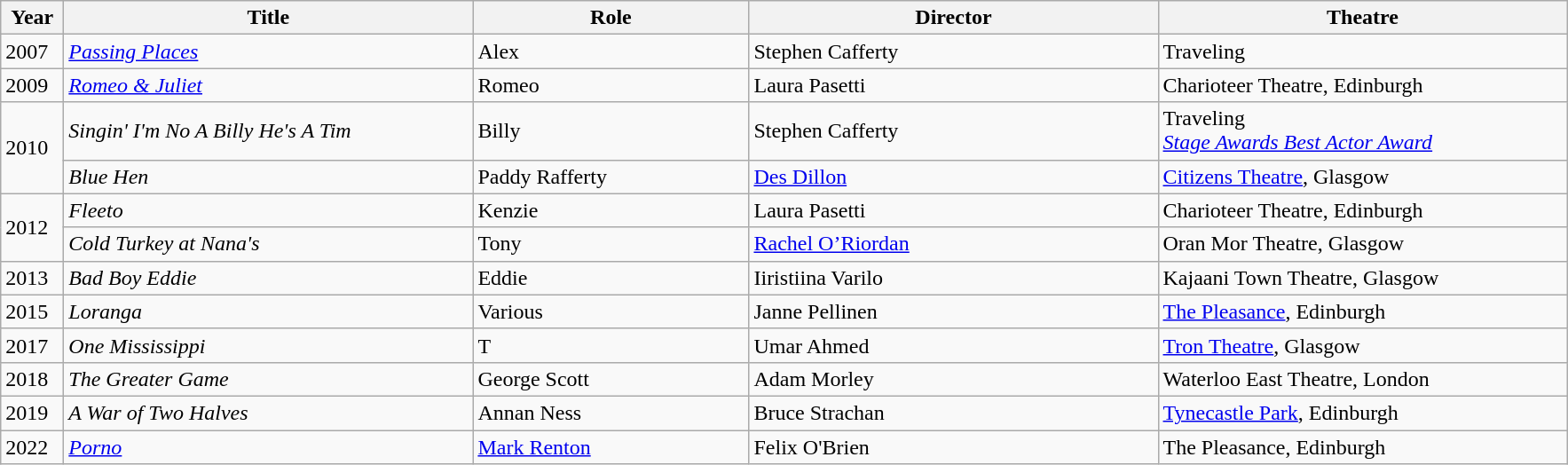<table class="wikitable">
<tr>
<th scope="col" width="40">Year</th>
<th scope="col" width="300">Title</th>
<th scope="col" width="200">Role</th>
<th scope="col" width="300">Director</th>
<th scope="col" width="300">Theatre</th>
</tr>
<tr>
<td>2007</td>
<td><em><a href='#'>Passing Places</a></em></td>
<td>Alex</td>
<td>Stephen Cafferty</td>
<td>Traveling</td>
</tr>
<tr>
<td>2009</td>
<td><em><a href='#'>Romeo & Juliet</a></em></td>
<td>Romeo</td>
<td>Laura Pasetti</td>
<td>Charioteer Theatre, Edinburgh</td>
</tr>
<tr>
<td rowspan="2">2010</td>
<td><em>Singin' I'm No A Billy He's A Tim</em></td>
<td>Billy</td>
<td>Stephen Cafferty</td>
<td>Traveling<br><em><a href='#'>Stage Awards Best Actor Award</a></em></td>
</tr>
<tr>
<td><em>Blue Hen</em></td>
<td>Paddy Rafferty</td>
<td><a href='#'>Des Dillon</a></td>
<td><a href='#'>Citizens Theatre</a>, Glasgow</td>
</tr>
<tr>
<td rowspan="2">2012</td>
<td><em>Fleeto</em></td>
<td>Kenzie</td>
<td>Laura Pasetti</td>
<td>Charioteer Theatre, Edinburgh</td>
</tr>
<tr>
<td><em>Cold Turkey at Nana's</em></td>
<td>Tony</td>
<td><a href='#'>Rachel O’Riordan</a></td>
<td>Oran Mor Theatre, Glasgow</td>
</tr>
<tr>
<td>2013</td>
<td><em>Bad Boy Eddie</em></td>
<td>Eddie</td>
<td>Iiristiina Varilo</td>
<td>Kajaani Town Theatre, Glasgow</td>
</tr>
<tr>
<td>2015</td>
<td><em>Loranga</em></td>
<td>Various</td>
<td>Janne Pellinen</td>
<td><a href='#'>The Pleasance</a>, Edinburgh</td>
</tr>
<tr>
<td>2017</td>
<td><em>One Mississippi</em></td>
<td>T</td>
<td>Umar Ahmed</td>
<td><a href='#'>Tron Theatre</a>, Glasgow</td>
</tr>
<tr>
<td>2018</td>
<td><em>The Greater Game</em></td>
<td>George Scott</td>
<td>Adam Morley</td>
<td>Waterloo East Theatre, London</td>
</tr>
<tr>
<td>2019</td>
<td><em>A War of Two Halves</em></td>
<td>Annan Ness</td>
<td>Bruce Strachan</td>
<td><a href='#'>Tynecastle Park</a>, Edinburgh</td>
</tr>
<tr>
<td>2022</td>
<td><em><a href='#'>Porno</a></em></td>
<td><a href='#'>Mark Renton</a></td>
<td>Felix O'Brien</td>
<td>The Pleasance, Edinburgh</td>
</tr>
</table>
